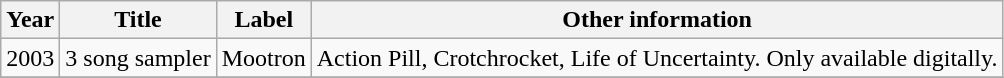<table class="wikitable">
<tr>
<th>Year</th>
<th>Title</th>
<th>Label</th>
<th>Other information</th>
</tr>
<tr>
<td>2003</td>
<td>3 song sampler</td>
<td>Mootron</td>
<td>Action Pill, Crotchrocket, Life of Uncertainty. Only available digitally.</td>
</tr>
<tr>
</tr>
</table>
